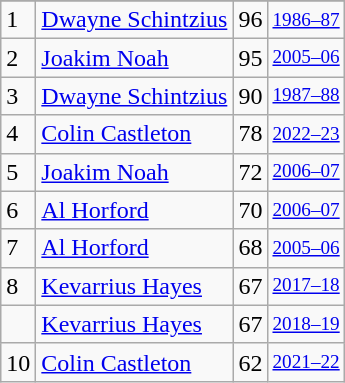<table class="wikitable">
<tr>
</tr>
<tr>
<td>1</td>
<td><a href='#'>Dwayne Schintzius</a></td>
<td>96</td>
<td style="font-size:80%;"><a href='#'>1986–87</a></td>
</tr>
<tr>
<td>2</td>
<td><a href='#'>Joakim Noah</a></td>
<td>95</td>
<td style="font-size:80%;"><a href='#'>2005–06</a></td>
</tr>
<tr>
<td>3</td>
<td><a href='#'>Dwayne Schintzius</a></td>
<td>90</td>
<td style="font-size:80%;"><a href='#'>1987–88</a></td>
</tr>
<tr>
<td>4</td>
<td><a href='#'>Colin Castleton</a></td>
<td>78</td>
<td style="font-size:80%;"><a href='#'>2022–23</a></td>
</tr>
<tr>
<td>5</td>
<td><a href='#'>Joakim Noah</a></td>
<td>72</td>
<td style="font-size:80%;"><a href='#'>2006–07</a></td>
</tr>
<tr>
<td>6</td>
<td><a href='#'>Al Horford</a></td>
<td>70</td>
<td style="font-size:80%;"><a href='#'>2006–07</a></td>
</tr>
<tr>
<td>7</td>
<td><a href='#'>Al Horford</a></td>
<td>68</td>
<td style="font-size:80%;"><a href='#'>2005–06</a></td>
</tr>
<tr>
<td>8</td>
<td><a href='#'>Kevarrius Hayes</a></td>
<td>67</td>
<td style="font-size:80%;"><a href='#'>2017–18</a></td>
</tr>
<tr>
<td></td>
<td><a href='#'>Kevarrius Hayes</a></td>
<td>67</td>
<td style="font-size:80%;"><a href='#'>2018–19</a></td>
</tr>
<tr>
<td>10</td>
<td><a href='#'>Colin Castleton</a></td>
<td>62</td>
<td style="font-size:80%;"><a href='#'>2021–22</a></td>
</tr>
</table>
